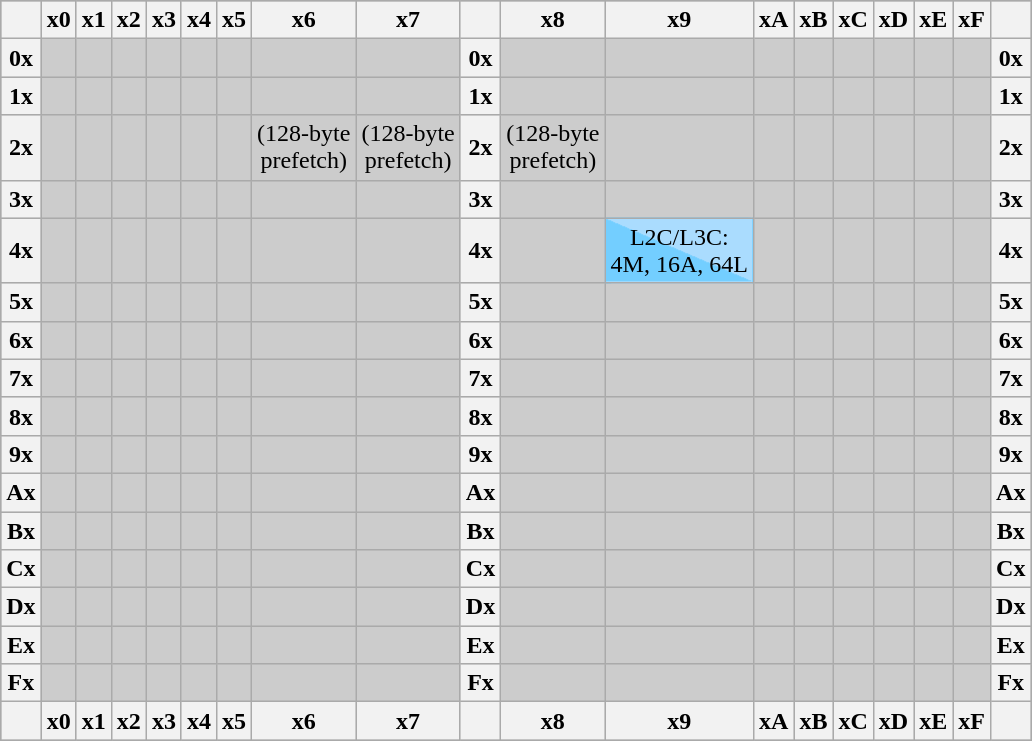<table class="wikitable" style="background:#ccc; color: black; vertical-align: middle; text-align: center">
<tr>
<th></th>
<th>x0</th>
<th>x1</th>
<th>x2</th>
<th>x3</th>
<th>x4</th>
<th>x5</th>
<th>x6</th>
<th>x7</th>
<th></th>
<th>x8</th>
<th>x9</th>
<th>xA</th>
<th>xB</th>
<th>xC</th>
<th>xD</th>
<th>xE</th>
<th>xF</th>
<th></th>
</tr>
<tr>
<th>0x</th>
<td></td>
<td></td>
<td></td>
<td></td>
<td></td>
<td></td>
<td></td>
<td></td>
<th>0x</th>
<td></td>
<td></td>
<td></td>
<td></td>
<td></td>
<td></td>
<td></td>
<td></td>
<th>0x</th>
</tr>
<tr>
<th>1x</th>
<td></td>
<td></td>
<td></td>
<td></td>
<td></td>
<td></td>
<td></td>
<td></td>
<th>1x</th>
<td></td>
<td></td>
<td></td>
<td></td>
<td></td>
<td></td>
<td></td>
<td></td>
<th>1x</th>
</tr>
<tr>
<th>2x</th>
<td></td>
<td></td>
<td></td>
<td></td>
<td></td>
<td></td>
<td>(128-byte<br>prefetch)</td>
<td>(128-byte<br>prefetch)</td>
<th>2x</th>
<td>(128-byte<br>prefetch)</td>
<td></td>
<td></td>
<td></td>
<td></td>
<td></td>
<td></td>
<td></td>
<th>2x</th>
</tr>
<tr>
<th>3x</th>
<td></td>
<td></td>
<td></td>
<td></td>
<td></td>
<td></td>
<td></td>
<td></td>
<th>3x</th>
<td></td>
<td></td>
<td></td>
<td></td>
<td></td>
<td></td>
<td></td>
<td></td>
<th>3x</th>
</tr>
<tr>
<th>4x</th>
<td></td>
<td></td>
<td></td>
<td></td>
<td></td>
<td></td>
<td></td>
<td></td>
<th>4x</th>
<td></td>
<td style="background: linear-gradient(to top right, #73CEFF 0%, #73CEFF 50%, #AADCFE 50%, #AADCFE); color: black; vertical-align: middle; text-align: center">L2C/L3C:<br>4M, 16A, 64L</td>
<td></td>
<td></td>
<td></td>
<td></td>
<td></td>
<td></td>
<th>4x</th>
</tr>
<tr>
<th>5x</th>
<td></td>
<td></td>
<td></td>
<td></td>
<td></td>
<td></td>
<td></td>
<td></td>
<th>5x</th>
<td></td>
<td></td>
<td></td>
<td></td>
<td></td>
<td></td>
<td></td>
<td></td>
<th>5x</th>
</tr>
<tr>
<th>6x</th>
<td></td>
<td></td>
<td></td>
<td></td>
<td></td>
<td></td>
<td></td>
<td></td>
<th>6x</th>
<td></td>
<td></td>
<td></td>
<td></td>
<td></td>
<td></td>
<td></td>
<td></td>
<th>6x</th>
</tr>
<tr>
<th>7x</th>
<td></td>
<td></td>
<td></td>
<td></td>
<td></td>
<td></td>
<td></td>
<td></td>
<th>7x</th>
<td></td>
<td></td>
<td></td>
<td></td>
<td></td>
<td></td>
<td></td>
<td></td>
<th>7x</th>
</tr>
<tr>
<th>8x</th>
<td></td>
<td></td>
<td></td>
<td></td>
<td></td>
<td></td>
<td></td>
<td></td>
<th>8x</th>
<td></td>
<td></td>
<td></td>
<td></td>
<td></td>
<td></td>
<td></td>
<td></td>
<th>8x</th>
</tr>
<tr>
<th>9x</th>
<td></td>
<td></td>
<td></td>
<td></td>
<td></td>
<td></td>
<td></td>
<td></td>
<th>9x</th>
<td></td>
<td></td>
<td></td>
<td></td>
<td></td>
<td></td>
<td></td>
<td></td>
<th>9x</th>
</tr>
<tr>
<th>Ax</th>
<td></td>
<td></td>
<td></td>
<td></td>
<td></td>
<td></td>
<td></td>
<td></td>
<th>Ax</th>
<td></td>
<td></td>
<td></td>
<td></td>
<td></td>
<td></td>
<td></td>
<td></td>
<th>Ax</th>
</tr>
<tr>
<th>Bx</th>
<td></td>
<td></td>
<td></td>
<td></td>
<td></td>
<td></td>
<td></td>
<td></td>
<th>Bx</th>
<td></td>
<td></td>
<td></td>
<td></td>
<td></td>
<td></td>
<td></td>
<td></td>
<th>Bx</th>
</tr>
<tr>
<th>Cx</th>
<td></td>
<td></td>
<td></td>
<td></td>
<td></td>
<td></td>
<td></td>
<td></td>
<th>Cx</th>
<td></td>
<td></td>
<td></td>
<td></td>
<td></td>
<td></td>
<td></td>
<td></td>
<th>Cx</th>
</tr>
<tr>
<th>Dx</th>
<td></td>
<td></td>
<td></td>
<td></td>
<td></td>
<td></td>
<td></td>
<td></td>
<th>Dx</th>
<td></td>
<td></td>
<td></td>
<td></td>
<td></td>
<td></td>
<td></td>
<td></td>
<th>Dx</th>
</tr>
<tr>
<th>Ex</th>
<td></td>
<td></td>
<td></td>
<td></td>
<td></td>
<td></td>
<td></td>
<td></td>
<th>Ex</th>
<td></td>
<td></td>
<td></td>
<td></td>
<td></td>
<td></td>
<td></td>
<td></td>
<th>Ex</th>
</tr>
<tr>
<th>Fx</th>
<td></td>
<td></td>
<td></td>
<td></td>
<td></td>
<td></td>
<td></td>
<td></td>
<th>Fx</th>
<td></td>
<td></td>
<td></td>
<td></td>
<td></td>
<td></td>
<td></td>
<td></td>
<th>Fx</th>
</tr>
<tr>
<th></th>
<th>x0</th>
<th>x1</th>
<th>x2</th>
<th>x3</th>
<th>x4</th>
<th>x5</th>
<th>x6</th>
<th>x7</th>
<th></th>
<th>x8</th>
<th>x9</th>
<th>xA</th>
<th>xB</th>
<th>xC</th>
<th>xD</th>
<th>xE</th>
<th>xF</th>
<th></th>
</tr>
</table>
